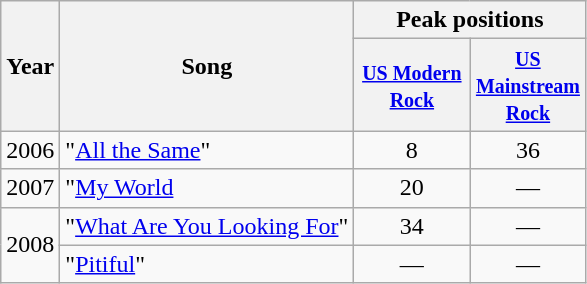<table class="wikitable">
<tr>
<th rowspan="2">Year</th>
<th rowspan="2">Song</th>
<th colspan="2">Peak positions</th>
</tr>
<tr>
<th width="70"><small><a href='#'>US Modern Rock</a></small><br></th>
<th width="70"><small><a href='#'>US Mainstream Rock</a></small><br></th>
</tr>
<tr>
<td>2006</td>
<td>"<a href='#'>All the Same</a>"</td>
<td align="center">8</td>
<td align="center">36</td>
</tr>
<tr>
<td>2007</td>
<td>"<a href='#'>My World</a></td>
<td align="center">20</td>
<td align="center">—</td>
</tr>
<tr>
<td rowspan="2">2008</td>
<td>"<a href='#'>What Are You Looking For</a>"</td>
<td align="center">34</td>
<td align="center">—</td>
</tr>
<tr>
<td>"<a href='#'>Pitiful</a>"</td>
<td align="center">—</td>
<td align="center">—</td>
</tr>
</table>
